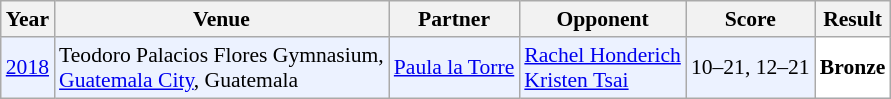<table class="sortable wikitable" style="font-size: 90%;">
<tr>
<th>Year</th>
<th>Venue</th>
<th>Partner</th>
<th>Opponent</th>
<th>Score</th>
<th>Result</th>
</tr>
<tr style="background:#ECF2FF">
<td align="center"><a href='#'>2018</a></td>
<td align="left">Teodoro Palacios Flores Gymnasium,<br><a href='#'>Guatemala City</a>, Guatemala</td>
<td align="left"> <a href='#'>Paula la Torre</a></td>
<td align="left"> <a href='#'>Rachel Honderich</a><br> <a href='#'>Kristen Tsai</a></td>
<td align="left">10–21, 12–21</td>
<td style="text-align:left; background:white"> <strong>Bronze</strong></td>
</tr>
</table>
